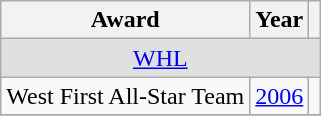<table class="wikitable">
<tr>
<th>Award</th>
<th>Year</th>
<th></th>
</tr>
<tr ALIGN="center" bgcolor="#e0e0e0">
<td colspan="3"><a href='#'>WHL</a></td>
</tr>
<tr>
<td>West First All-Star Team</td>
<td><a href='#'>2006</a></td>
<td></td>
</tr>
<tr>
</tr>
</table>
